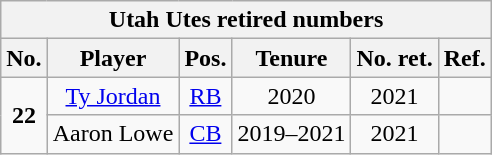<table class="wikitable" style="text-align:center">
<tr>
<th colspan=6 style =><strong>Utah Utes retired numbers</strong></th>
</tr>
<tr>
<th style = >No.</th>
<th style = >Player</th>
<th style = >Pos.</th>
<th style = >Tenure</th>
<th style = >No. ret.</th>
<th style = >Ref.</th>
</tr>
<tr>
<td rowspan="2"><strong>22</strong></td>
<td><a href='#'>Ty Jordan</a></td>
<td><a href='#'>RB</a></td>
<td>2020</td>
<td>2021</td>
<td></td>
</tr>
<tr>
<td>Aaron Lowe</td>
<td><a href='#'>CB</a></td>
<td>2019–2021</td>
<td>2021</td>
<td></td>
</tr>
</table>
